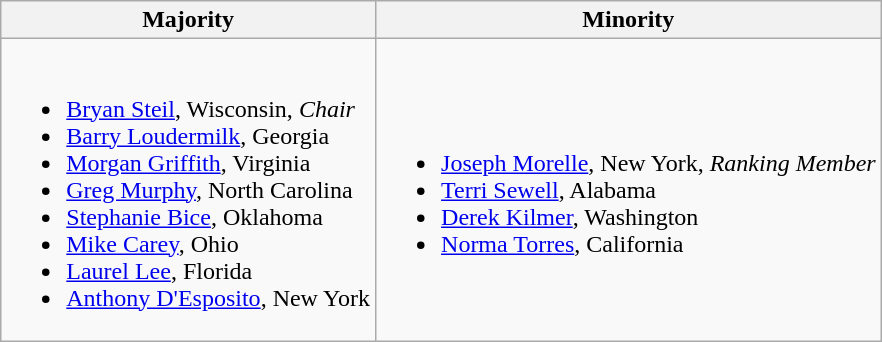<table class=wikitable>
<tr>
<th>Majority</th>
<th>Minority</th>
</tr>
<tr>
<td><br><ul><li><a href='#'>Bryan Steil</a>, Wisconsin, <em>Chair</em></li><li><a href='#'>Barry Loudermilk</a>, Georgia</li><li><a href='#'>Morgan Griffith</a>, Virginia</li><li><a href='#'>Greg Murphy</a>, North Carolina</li><li><a href='#'>Stephanie Bice</a>, Oklahoma</li><li><a href='#'>Mike Carey</a>, Ohio</li><li><a href='#'>Laurel Lee</a>, Florida</li><li><a href='#'>Anthony D'Esposito</a>, New York</li></ul></td>
<td><br><ul><li><a href='#'>Joseph Morelle</a>, New York, <em>Ranking Member</em></li><li><a href='#'>Terri Sewell</a>, Alabama</li><li><a href='#'>Derek Kilmer</a>, Washington</li><li><a href='#'>Norma Torres</a>, California</li></ul></td>
</tr>
</table>
